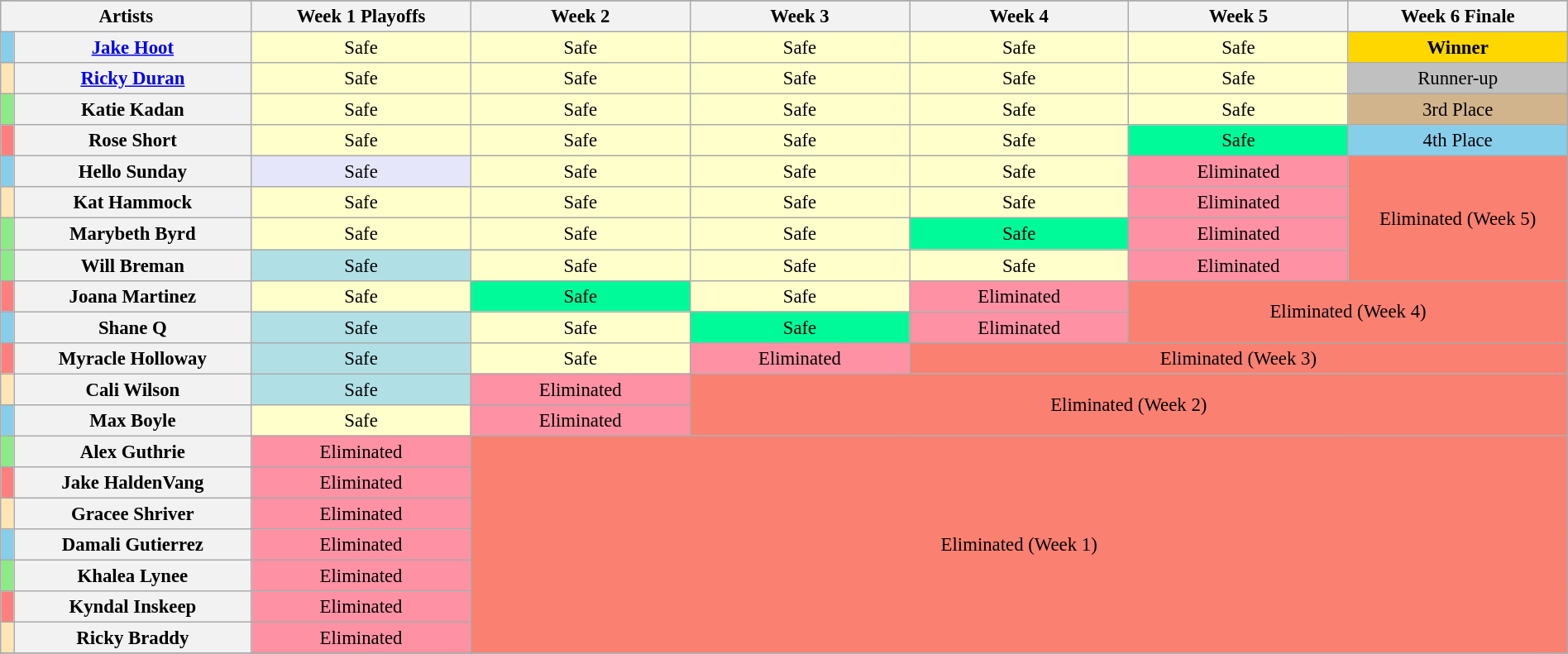<table class="wikitable"  style="text-align:center; font-size:95%; width:100%;">
<tr>
</tr>
<tr>
<th colspan="2">Artists</th>
<th style="width:14%;">Week 1 Playoffs</th>
<th style="width:14%;">Week 2</th>
<th style="width:14%;">Week 3</th>
<th style="width:14%;">Week 4</th>
<th style="width:14%;">Week 5</th>
<th style="width:14%;">Week 6 Finale</th>
</tr>
<tr>
<th style="background:#87ceeb;"></th>
<th><a href='#'>Jake Hoot</a></th>
<td style="background:#FFFFCC;">Safe</td>
<td style="background:#FFFFCC;">Safe</td>
<td style="background:#FFFFCC;">Safe</td>
<td style="background:#FFFFCC;">Safe</td>
<td style="background:#FFFFCC;">Safe</td>
<td style="background:gold;"><strong>Winner</strong></td>
</tr>
<tr>
<th style="background:#ffe5b4;"></th>
<th><a href='#'>Ricky Duran</a></th>
<td style="background:#FFFFCC;">Safe</td>
<td style="background:#FFFFCC;">Safe</td>
<td style="background:#FFFFCC;">Safe</td>
<td style="background:#FFFFCC;">Safe</td>
<td style="background:#FFFFCC;">Safe</td>
<td style="background:silver;">Runner-up</td>
</tr>
<tr>
<th style="background:#8deb87;"></th>
<th>Katie Kadan</th>
<td style="background:#FFFFCC;">Safe</td>
<td style="background:#FFFFCC;">Safe</td>
<td style="background:#FFFFCC;">Safe</td>
<td style="background:#FFFFCC;">Safe</td>
<td style="background:#FFFFCC;">Safe</td>
<td style="background:tan;">3rd Place</td>
</tr>
<tr>
<th style="background:#FF7F7F"></th>
<th>Rose Short</th>
<td style="background:#FFFFCC;">Safe</td>
<td style="background:#FFFFCC;">Safe</td>
<td style="background:#FFFFCC;">Safe</td>
<td style="background:#FFFFCC;">Safe</td>
<td style="background:#00FA9A;">Safe</td>
<td style="background: skyblue;">4th Place</td>
</tr>
<tr>
<th style="background:#87ceeb;"></th>
<th>Hello Sunday</th>
<td style="background:lavender;">Safe</td>
<td style="background:#FFFFCC;">Safe</td>
<td style="background:#FFFFCC;">Safe</td>
<td style="background:#FFFFCC;">Safe</td>
<td style="background:#FF91A4;">Eliminated</td>
<td rowspan="4" colspan="1" style="background:salmon;">Eliminated (Week 5)</td>
</tr>
<tr>
<th style="background:#ffe5b4;"></th>
<th>Kat Hammock</th>
<td style="background:#FFFFCC;">Safe</td>
<td style="background:#FFFFCC;">Safe</td>
<td style="background:#FFFFCC;">Safe</td>
<td style="background:#FFFFCC;">Safe</td>
<td style="background:#FF91A4;">Eliminated</td>
</tr>
<tr>
<th style="background:#8deb87;"></th>
<th>Marybeth Byrd</th>
<td style="background:#FFFFCC;">Safe</td>
<td style="background:#FFFFCC;">Safe</td>
<td style="background:#FFFFCC;">Safe</td>
<td style="background:#00FA9A;">Safe</td>
<td style="background:#FF91A4;">Eliminated</td>
</tr>
<tr>
<th style="background:#8deb87;"></th>
<th>Will Breman</th>
<td style="background:#B0E0E6;">Safe</td>
<td style="background:#FFFFCC;">Safe</td>
<td style="background:#FFFFCC;">Safe</td>
<td style="background:#FFFFCC;">Safe</td>
<td style="background:#FF91A4;">Eliminated</td>
</tr>
<tr>
<th style="background:#FF7F7F"></th>
<th>Joana Martinez</th>
<td style="background:#FFFFCC;">Safe</td>
<td style="background:#00FA9A;">Safe</td>
<td style="background:#FFFFCC;">Safe</td>
<td style="background:#FF91A4;">Eliminated</td>
<td rowspan="2" colspan="2" style="background:salmon;">Eliminated (Week 4)</td>
</tr>
<tr>
<th style="background:#87ceeb;"></th>
<th>Shane Q</th>
<td style="background:#B0E0E6;">Safe</td>
<td style="background:#FFFFCC;">Safe</td>
<td style="background:#00FA9A;">Safe</td>
<td style="background:#FF91A4;">Eliminated</td>
</tr>
<tr>
<th style="background:#FF7F7F"></th>
<th>Myracle Holloway</th>
<td style="background:#B0E0E6;">Safe</td>
<td style="background:#FFFFCC;">Safe</td>
<td style="background:#FF91A4;">Eliminated</td>
<td colspan="3" style="background:salmon;">Eliminated (Week 3)</td>
</tr>
<tr>
<th style="background:#ffe5b4;"></th>
<th>Cali Wilson</th>
<td style="background:#B0E0E6;">Safe</td>
<td style="background:#FF91A4;">Eliminated</td>
<td rowspan="2" colspan="4" style="background:salmon;">Eliminated (Week 2)</td>
</tr>
<tr>
<th style="background:#87ceeb;"></th>
<th>Max Boyle</th>
<td style="background:#FFFFCC;">Safe</td>
<td style="background:#FF91A4;">Eliminated</td>
</tr>
<tr>
<th style="background:#8deb87;"></th>
<th>Alex Guthrie</th>
<td style="background:#FF91A4;">Eliminated</td>
<td rowspan="7" colspan="5" style="background:salmon;">Eliminated (Week 1)</td>
</tr>
<tr>
<th style="background:#FF7F7F"></th>
<th>Jake HaldenVang</th>
<td style="background:#FF91A4;">Eliminated</td>
</tr>
<tr>
<th style="background:#ffe5b4;"></th>
<th>Gracee Shriver</th>
<td style="background:#FF91A4;">Eliminated</td>
</tr>
<tr>
<th style="background:#87ceeb;"></th>
<th>Damali Gutierrez</th>
<td style="background:#FF91A4;">Eliminated</td>
</tr>
<tr>
<th style="background:#8deb87;"></th>
<th>Khalea Lynee</th>
<td style="background:#FF91A4;">Eliminated</td>
</tr>
<tr>
<th style="background:#FF7F7F"></th>
<th>Kyndal Inskeep</th>
<td style="background:#FF91A4;">Eliminated</td>
</tr>
<tr>
<th style="background:#ffe5b4;"></th>
<th>Ricky Braddy</th>
<td style="background:#FF91A4;">Eliminated</td>
</tr>
<tr>
</tr>
</table>
